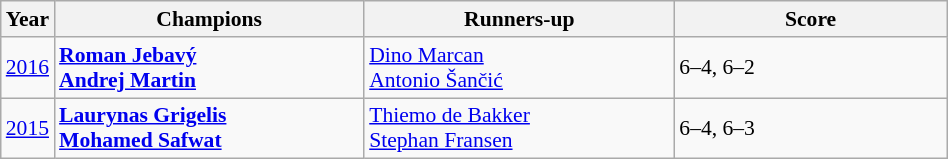<table class="wikitable" style="font-size:90%">
<tr>
<th>Year</th>
<th width="200">Champions</th>
<th width="200">Runners-up</th>
<th width="175">Score</th>
</tr>
<tr>
<td><a href='#'>2016</a></td>
<td> <strong><a href='#'>Roman Jebavý</a></strong> <br>  <strong><a href='#'>Andrej Martin</a></strong></td>
<td> <a href='#'>Dino Marcan</a> <br>  <a href='#'>Antonio Šančić</a></td>
<td>6–4, 6–2</td>
</tr>
<tr>
<td><a href='#'>2015</a></td>
<td> <strong><a href='#'>Laurynas Grigelis</a></strong> <br>  <strong><a href='#'>Mohamed Safwat</a></strong></td>
<td> <a href='#'>Thiemo de Bakker</a> <br>  <a href='#'>Stephan Fransen</a></td>
<td>6–4, 6–3</td>
</tr>
</table>
